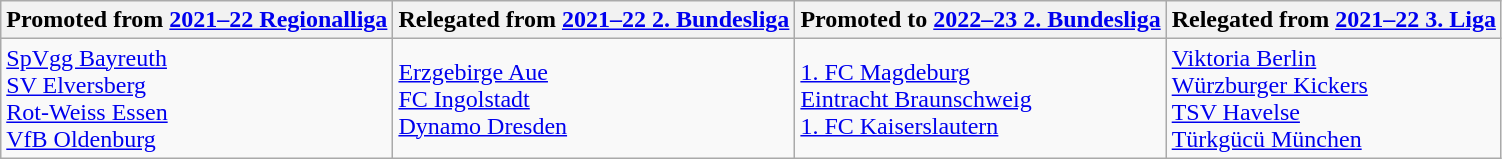<table class="wikitable">
<tr>
<th>Promoted from <a href='#'>2021–22 Regionalliga</a></th>
<th>Relegated from <a href='#'>2021–22 2. Bundesliga</a></th>
<th>Promoted to <a href='#'>2022–23 2. Bundesliga</a></th>
<th>Relegated from <a href='#'>2021–22 3. Liga</a></th>
</tr>
<tr>
<td><a href='#'>SpVgg Bayreuth</a><br><a href='#'>SV Elversberg</a><br><a href='#'>Rot-Weiss Essen</a><br><a href='#'>VfB Oldenburg</a></td>
<td><a href='#'>Erzgebirge Aue</a><br><a href='#'>FC Ingolstadt</a><br><a href='#'>Dynamo Dresden</a></td>
<td><a href='#'>1. FC Magdeburg</a><br><a href='#'>Eintracht Braunschweig</a><br><a href='#'>1. FC Kaiserslautern</a></td>
<td><a href='#'>Viktoria Berlin</a><br><a href='#'>Würzburger Kickers</a><br><a href='#'>TSV Havelse</a><br><a href='#'>Türkgücü München</a></td>
</tr>
</table>
